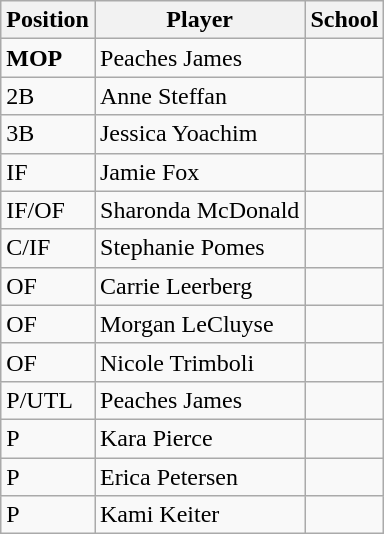<table class="wikitable">
<tr>
<th>Position</th>
<th>Player</th>
<th>School</th>
</tr>
<tr>
<td><strong>MOP</strong></td>
<td>Peaches James</td>
<td></td>
</tr>
<tr>
<td>2B</td>
<td>Anne Steffan</td>
<td></td>
</tr>
<tr>
<td>3B</td>
<td>Jessica Yoachim</td>
<td></td>
</tr>
<tr>
<td>IF</td>
<td>Jamie Fox</td>
<td></td>
</tr>
<tr>
<td>IF/OF</td>
<td>Sharonda McDonald</td>
<td></td>
</tr>
<tr>
<td>C/IF</td>
<td>Stephanie Pomes</td>
<td></td>
</tr>
<tr>
<td>OF</td>
<td>Carrie Leerberg</td>
<td></td>
</tr>
<tr>
<td>OF</td>
<td>Morgan LeCluyse</td>
<td></td>
</tr>
<tr>
<td>OF</td>
<td>Nicole Trimboli</td>
<td></td>
</tr>
<tr>
<td>P/UTL</td>
<td>Peaches James</td>
<td></td>
</tr>
<tr>
<td>P</td>
<td>Kara Pierce</td>
<td></td>
</tr>
<tr>
<td>P</td>
<td>Erica Petersen</td>
<td></td>
</tr>
<tr>
<td>P</td>
<td>Kami Keiter</td>
<td></td>
</tr>
</table>
